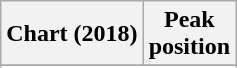<table class="wikitable sortable plainrowheaders" style="text-align:center">
<tr>
<th scope="col">Chart (2018)</th>
<th scope="col">Peak<br>position</th>
</tr>
<tr>
</tr>
<tr>
</tr>
<tr>
</tr>
</table>
